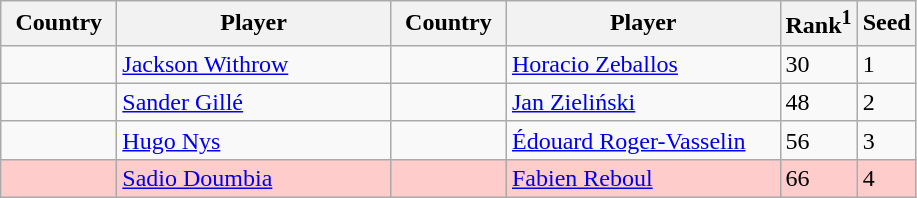<table class="sortable wikitable">
<tr>
<th width="70">Country</th>
<th width="175">Player</th>
<th width="70">Country</th>
<th width="175">Player</th>
<th>Rank<sup>1</sup></th>
<th>Seed</th>
</tr>
<tr>
<td></td>
<td><a href='#'>Jackson Withrow</a></td>
<td></td>
<td><a href='#'>Horacio Zeballos</a></td>
<td>30</td>
<td>1</td>
</tr>
<tr>
<td></td>
<td><a href='#'>Sander Gillé</a></td>
<td></td>
<td><a href='#'>Jan Zieliński</a></td>
<td>48</td>
<td>2</td>
</tr>
<tr>
<td></td>
<td><a href='#'>Hugo Nys</a></td>
<td></td>
<td><a href='#'>Édouard Roger-Vasselin</a></td>
<td>56</td>
<td>3</td>
</tr>
<tr bgcolor=#fcc>
<td></td>
<td><a href='#'>Sadio Doumbia</a></td>
<td></td>
<td><a href='#'>Fabien Reboul</a></td>
<td>66</td>
<td>4</td>
</tr>
</table>
